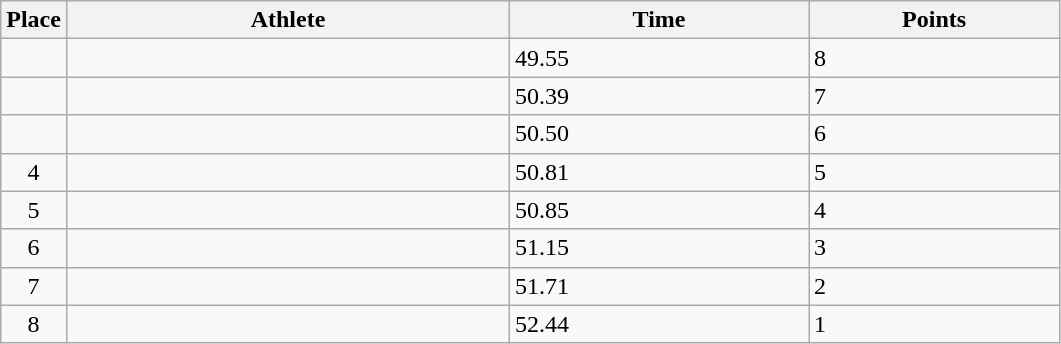<table class=wikitable>
<tr>
<th>Place</th>
<th style="width:18em">Athlete</th>
<th style="width:12em">Time</th>
<th style="width:10em">Points</th>
</tr>
<tr>
<td align=center></td>
<td></td>
<td>49.55 <strong></strong> </td>
<td>8</td>
</tr>
<tr>
<td align=center></td>
<td></td>
<td>50.39</td>
<td>7</td>
</tr>
<tr>
<td align=center></td>
<td></td>
<td>50.50</td>
<td>6</td>
</tr>
<tr>
<td align=center>4</td>
<td></td>
<td>50.81</td>
<td>5</td>
</tr>
<tr>
<td align=center>5</td>
<td></td>
<td>50.85</td>
<td>4</td>
</tr>
<tr>
<td align=center>6</td>
<td></td>
<td>51.15</td>
<td>3</td>
</tr>
<tr>
<td align=center>7</td>
<td></td>
<td>51.71</td>
<td>2</td>
</tr>
<tr>
<td align=center>8</td>
<td></td>
<td>52.44</td>
<td>1</td>
</tr>
</table>
